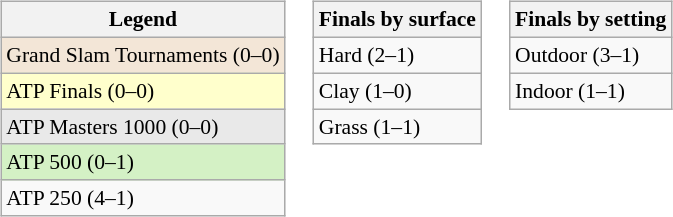<table>
<tr valign=top>
<td><br><table class=wikitable style=font-size:90%>
<tr>
<th>Legend</th>
</tr>
<tr style=background:#f3e6d7>
<td>Grand Slam Tournaments (0–0)</td>
</tr>
<tr style=background:#ffc>
<td>ATP Finals (0–0)</td>
</tr>
<tr style=background:#e9e9e9>
<td>ATP Masters 1000 (0–0)</td>
</tr>
<tr style=background:#d4f1c5>
<td>ATP 500 (0–1)</td>
</tr>
<tr>
<td>ATP 250 (4–1)</td>
</tr>
</table>
</td>
<td><br><table class=wikitable style=font-size:90%>
<tr>
<th>Finals by surface</th>
</tr>
<tr>
<td>Hard (2–1)</td>
</tr>
<tr>
<td>Clay (1–0)</td>
</tr>
<tr>
<td>Grass (1–1)</td>
</tr>
</table>
</td>
<td><br><table class=wikitable style=font-size:90%>
<tr>
<th>Finals by setting</th>
</tr>
<tr>
<td>Outdoor (3–1)</td>
</tr>
<tr>
<td>Indoor (1–1)</td>
</tr>
</table>
</td>
</tr>
</table>
